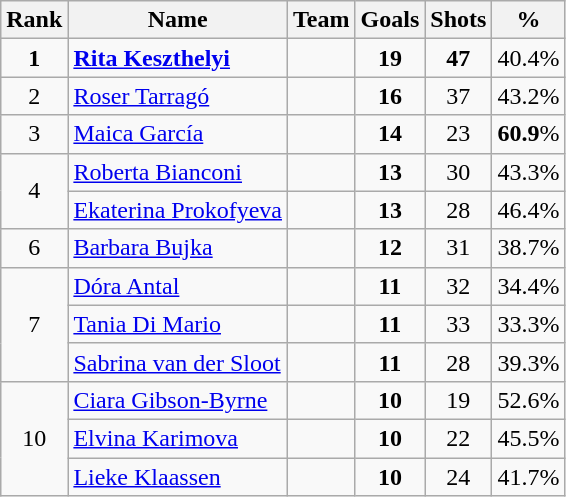<table class="wikitable" style="text-align: center;">
<tr>
<th>Rank</th>
<th>Name</th>
<th>Team</th>
<th>Goals</th>
<th>Shots</th>
<th>%</th>
</tr>
<tr>
<td><strong>1</strong></td>
<td align="left"><strong><a href='#'>Rita Keszthelyi</a></strong></td>
<td align="left"><strong></strong></td>
<td><strong>19</strong></td>
<td><strong>47</strong></td>
<td>40.4%</td>
</tr>
<tr>
<td>2</td>
<td align="left"><a href='#'>Roser Tarragó</a></td>
<td align="left"></td>
<td><strong>16</strong></td>
<td>37</td>
<td>43.2%</td>
</tr>
<tr>
<td>3</td>
<td align="left"><a href='#'>Maica García</a></td>
<td align="left"></td>
<td><strong>14</strong></td>
<td>23</td>
<td><strong>60.9</strong>%</td>
</tr>
<tr>
<td rowspan=2>4</td>
<td align="left"><a href='#'>Roberta Bianconi</a></td>
<td align="left"></td>
<td><strong>13</strong></td>
<td>30</td>
<td>43.3%</td>
</tr>
<tr>
<td align="left"><a href='#'>Ekaterina Prokofyeva</a></td>
<td align="left"></td>
<td><strong>13</strong></td>
<td>28</td>
<td>46.4%</td>
</tr>
<tr>
<td>6</td>
<td align="left"><a href='#'>Barbara Bujka</a></td>
<td align="left"></td>
<td><strong>12</strong></td>
<td>31</td>
<td>38.7%</td>
</tr>
<tr>
<td rowspan=3>7</td>
<td align="left"><a href='#'>Dóra Antal</a></td>
<td align="left"></td>
<td><strong>11</strong></td>
<td>32</td>
<td>34.4%</td>
</tr>
<tr>
<td align="left"><a href='#'>Tania Di Mario</a></td>
<td align="left"></td>
<td><strong>11</strong></td>
<td>33</td>
<td>33.3%</td>
</tr>
<tr>
<td align="left"><a href='#'>Sabrina van der Sloot</a></td>
<td align="left"></td>
<td><strong>11</strong></td>
<td>28</td>
<td>39.3%</td>
</tr>
<tr>
<td rowspan=3>10</td>
<td align="left"><a href='#'>Ciara Gibson-Byrne</a></td>
<td align="left"></td>
<td><strong>10</strong></td>
<td>19</td>
<td>52.6%</td>
</tr>
<tr>
<td align="left"><a href='#'>Elvina Karimova</a></td>
<td align="left"></td>
<td><strong>10</strong></td>
<td>22</td>
<td>45.5%</td>
</tr>
<tr>
<td align="left"><a href='#'>Lieke Klaassen</a></td>
<td align="left"></td>
<td><strong>10</strong></td>
<td>24</td>
<td>41.7%</td>
</tr>
</table>
